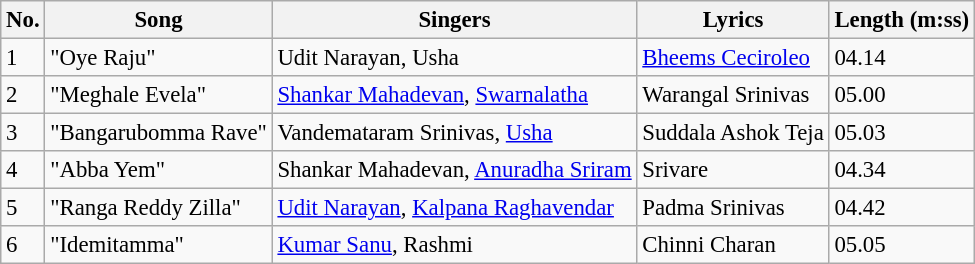<table class="wikitable" style="font-size:95%;">
<tr>
<th>No.</th>
<th>Song</th>
<th>Singers</th>
<th>Lyrics</th>
<th>Length (m:ss)</th>
</tr>
<tr>
<td>1</td>
<td>"Oye Raju"</td>
<td>Udit Narayan, Usha</td>
<td><a href='#'>Bheems Ceciroleo</a></td>
<td>04.14</td>
</tr>
<tr>
<td>2</td>
<td>"Meghale Evela"</td>
<td><a href='#'>Shankar Mahadevan</a>, <a href='#'>Swarnalatha</a></td>
<td>Warangal Srinivas</td>
<td>05.00</td>
</tr>
<tr>
<td>3</td>
<td>"Bangarubomma Rave"</td>
<td>Vandemataram Srinivas, <a href='#'>Usha</a></td>
<td>Suddala Ashok Teja</td>
<td>05.03</td>
</tr>
<tr>
<td>4</td>
<td>"Abba Yem"</td>
<td>Shankar Mahadevan, <a href='#'>Anuradha Sriram</a></td>
<td>Srivare</td>
<td>04.34</td>
</tr>
<tr>
<td>5</td>
<td>"Ranga Reddy Zilla"</td>
<td><a href='#'>Udit Narayan</a>, <a href='#'>Kalpana Raghavendar</a></td>
<td>Padma Srinivas</td>
<td>04.42</td>
</tr>
<tr>
<td>6</td>
<td>"Idemitamma"</td>
<td><a href='#'>Kumar Sanu</a>, Rashmi</td>
<td>Chinni Charan</td>
<td>05.05</td>
</tr>
</table>
